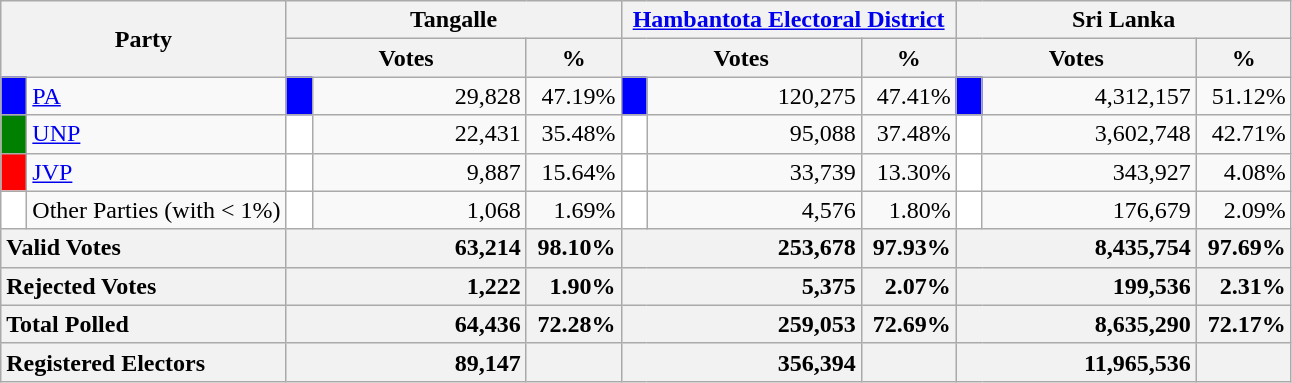<table class="wikitable">
<tr>
<th colspan="2" width="144px"rowspan="2">Party</th>
<th colspan="3" width="216px">Tangalle</th>
<th colspan="3" width="216px"><a href='#'>Hambantota Electoral District</a></th>
<th colspan="3" width="216px">Sri Lanka</th>
</tr>
<tr>
<th colspan="2" width="144px">Votes</th>
<th>%</th>
<th colspan="2" width="144px">Votes</th>
<th>%</th>
<th colspan="2" width="144px">Votes</th>
<th>%</th>
</tr>
<tr>
<td style="background-color:blue;" width="10px"></td>
<td style="text-align:left;"><a href='#'>PA</a></td>
<td style="background-color:blue;" width="10px"></td>
<td style="text-align:right;">29,828</td>
<td style="text-align:right;">47.19%</td>
<td style="background-color:blue;" width="10px"></td>
<td style="text-align:right;">120,275</td>
<td style="text-align:right;">47.41%</td>
<td style="background-color:blue;" width="10px"></td>
<td style="text-align:right;">4,312,157</td>
<td style="text-align:right;">51.12%</td>
</tr>
<tr>
<td style="background-color:green;" width="10px"></td>
<td style="text-align:left;"><a href='#'>UNP</a></td>
<td style="background-color:white;" width="10px"></td>
<td style="text-align:right;">22,431</td>
<td style="text-align:right;">35.48%</td>
<td style="background-color:white;" width="10px"></td>
<td style="text-align:right;">95,088</td>
<td style="text-align:right;">37.48%</td>
<td style="background-color:white;" width="10px"></td>
<td style="text-align:right;">3,602,748</td>
<td style="text-align:right;">42.71%</td>
</tr>
<tr>
<td style="background-color:red;" width="10px"></td>
<td style="text-align:left;"><a href='#'>JVP</a></td>
<td style="background-color:white;" width="10px"></td>
<td style="text-align:right;">9,887</td>
<td style="text-align:right;">15.64%</td>
<td style="background-color:white;" width="10px"></td>
<td style="text-align:right;">33,739</td>
<td style="text-align:right;">13.30%</td>
<td style="background-color:white;" width="10px"></td>
<td style="text-align:right;">343,927</td>
<td style="text-align:right;">4.08%</td>
</tr>
<tr>
<td style="background-color:white;" width="10px"></td>
<td style="text-align:left;">Other Parties (with < 1%)</td>
<td style="background-color:white;" width="10px"></td>
<td style="text-align:right;">1,068</td>
<td style="text-align:right;">1.69%</td>
<td style="background-color:white;" width="10px"></td>
<td style="text-align:right;">4,576</td>
<td style="text-align:right;">1.80%</td>
<td style="background-color:white;" width="10px"></td>
<td style="text-align:right;">176,679</td>
<td style="text-align:right;">2.09%</td>
</tr>
<tr>
<th colspan="2" width="144px"style="text-align:left;">Valid Votes</th>
<th style="text-align:right;"colspan="2" width="144px">63,214</th>
<th style="text-align:right;">98.10%</th>
<th style="text-align:right;"colspan="2" width="144px">253,678</th>
<th style="text-align:right;">97.93%</th>
<th style="text-align:right;"colspan="2" width="144px">8,435,754</th>
<th style="text-align:right;">97.69%</th>
</tr>
<tr>
<th colspan="2" width="144px"style="text-align:left;">Rejected Votes</th>
<th style="text-align:right;"colspan="2" width="144px">1,222</th>
<th style="text-align:right;">1.90%</th>
<th style="text-align:right;"colspan="2" width="144px">5,375</th>
<th style="text-align:right;">2.07%</th>
<th style="text-align:right;"colspan="2" width="144px">199,536</th>
<th style="text-align:right;">2.31%</th>
</tr>
<tr>
<th colspan="2" width="144px"style="text-align:left;">Total Polled</th>
<th style="text-align:right;"colspan="2" width="144px">64,436</th>
<th style="text-align:right;">72.28%</th>
<th style="text-align:right;"colspan="2" width="144px">259,053</th>
<th style="text-align:right;">72.69%</th>
<th style="text-align:right;"colspan="2" width="144px">8,635,290</th>
<th style="text-align:right;">72.17%</th>
</tr>
<tr>
<th colspan="2" width="144px"style="text-align:left;">Registered Electors</th>
<th style="text-align:right;"colspan="2" width="144px">89,147</th>
<th></th>
<th style="text-align:right;"colspan="2" width="144px">356,394</th>
<th></th>
<th style="text-align:right;"colspan="2" width="144px">11,965,536</th>
<th></th>
</tr>
</table>
